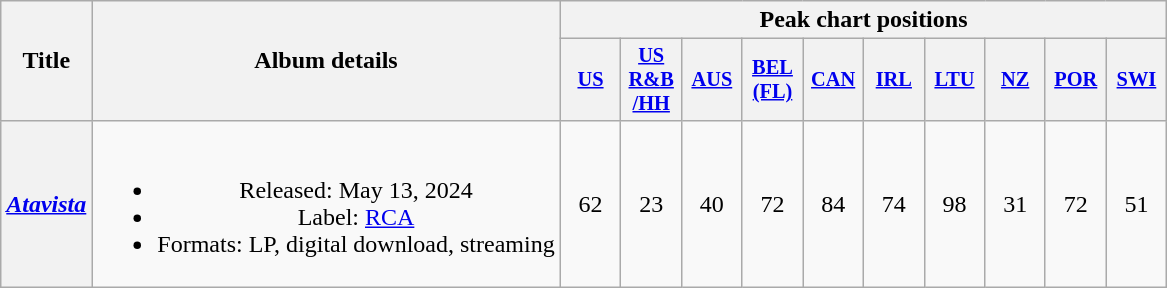<table class="wikitable plainrowheaders" style="text-align:center;">
<tr>
<th scope="col" rowspan="2">Title</th>
<th scope="col" rowspan="2">Album details</th>
<th scope="col" colspan="10">Peak chart positions</th>
</tr>
<tr>
<th scope="col" style="width:2.5em;font-size:85%;"><a href='#'>US</a><br></th>
<th scope="col" style="width:2.5em;font-size:85%;"><a href='#'>US<br>R&B<br>/HH</a><br></th>
<th scope="col" style="width:2.5em;font-size:85%;"><a href='#'>AUS</a><br></th>
<th scope="col" style="width:2.5em;font-size:85%;"><a href='#'>BEL<br>(FL)</a><br></th>
<th scope="col" style="width:2.5em;font-size:85%;"><a href='#'>CAN</a><br></th>
<th scope="col" style="width:2.5em;font-size:85%;"><a href='#'>IRL</a><br></th>
<th scope="col" style="width:2.5em;font-size:85%;"><a href='#'>LTU</a><br></th>
<th scope="col" style="width:2.5em;font-size:85%;"><a href='#'>NZ</a><br></th>
<th scope="col" style="width:2.5em;font-size:85%;"><a href='#'>POR</a><br></th>
<th scope="col" style="width:2.5em;font-size:85%;"><a href='#'>SWI</a><br></th>
</tr>
<tr>
<th scope="row"><em><a href='#'>Atavista</a></em></th>
<td><br><ul><li>Released: May 13, 2024</li><li>Label: <a href='#'>RCA</a></li><li>Formats: LP, digital download, streaming</li></ul></td>
<td>62</td>
<td>23</td>
<td>40<br></td>
<td>72</td>
<td>84</td>
<td>74</td>
<td>98</td>
<td>31</td>
<td>72</td>
<td>51</td>
</tr>
</table>
